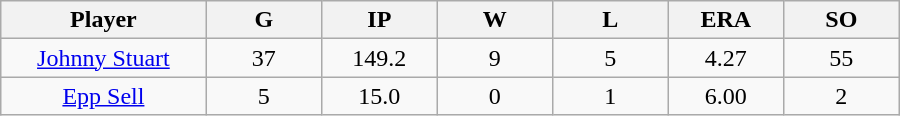<table class="wikitable sortable">
<tr>
<th bgcolor="#DDDDFF" width="16%">Player</th>
<th bgcolor="#DDDDFF" width="9%">G</th>
<th bgcolor="#DDDDFF" width="9%">IP</th>
<th bgcolor="#DDDDFF" width="9%">W</th>
<th bgcolor="#DDDDFF" width="9%">L</th>
<th bgcolor="#DDDDFF" width="9%">ERA</th>
<th bgcolor="#DDDDFF" width="9%">SO</th>
</tr>
<tr align="center">
<td><a href='#'>Johnny Stuart</a></td>
<td>37</td>
<td>149.2</td>
<td>9</td>
<td>5</td>
<td>4.27</td>
<td>55</td>
</tr>
<tr align="center">
<td><a href='#'>Epp Sell</a></td>
<td>5</td>
<td>15.0</td>
<td>0</td>
<td>1</td>
<td>6.00</td>
<td>2</td>
</tr>
</table>
